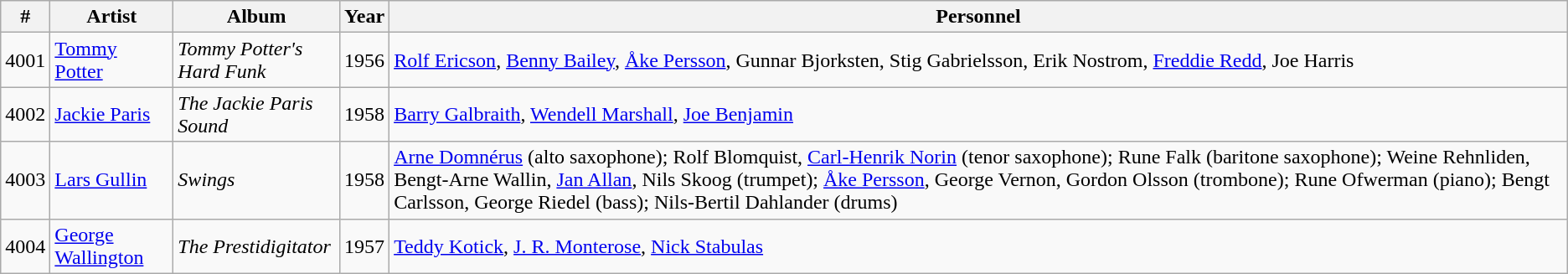<table class="wikitable">
<tr>
<th>#</th>
<th>Artist</th>
<th>Album</th>
<th>Year</th>
<th>Personnel</th>
</tr>
<tr>
<td>4001</td>
<td><a href='#'>Tommy Potter</a></td>
<td><em>Tommy Potter's Hard Funk</em></td>
<td>1956</td>
<td><a href='#'>Rolf Ericson</a>, <a href='#'>Benny Bailey</a>, <a href='#'>Åke Persson</a>, Gunnar Bjorksten, Stig Gabrielsson, Erik Nostrom, <a href='#'>Freddie Redd</a>, Joe Harris</td>
</tr>
<tr>
<td>4002</td>
<td><a href='#'>Jackie Paris</a></td>
<td><em>The Jackie Paris Sound</em></td>
<td>1958</td>
<td><a href='#'>Barry Galbraith</a>, <a href='#'>Wendell Marshall</a>,  <a href='#'>Joe Benjamin</a></td>
</tr>
<tr>
<td>4003</td>
<td><a href='#'>Lars Gullin</a></td>
<td><em>Swings</em></td>
<td>1958</td>
<td><a href='#'>Arne Domnérus</a> (alto saxophone); Rolf Blomquist, <a href='#'>Carl-Henrik Norin</a> (tenor saxophone); Rune Falk (baritone saxophone); Weine Rehnliden, Bengt-Arne Wallin, <a href='#'>Jan Allan</a>, Nils Skoog (trumpet); <a href='#'>Åke Persson</a>, George Vernon, Gordon Olsson (trombone); Rune Ofwerman (piano); Bengt Carlsson, George Riedel (bass); Nils-Bertil Dahlander (drums)</td>
</tr>
<tr>
<td>4004</td>
<td><a href='#'>George Wallington</a></td>
<td><em>The Prestidigitator</em></td>
<td>1957</td>
<td><a href='#'>Teddy Kotick</a>, <a href='#'>J. R. Monterose</a>, <a href='#'>Nick Stabulas</a></td>
</tr>
</table>
